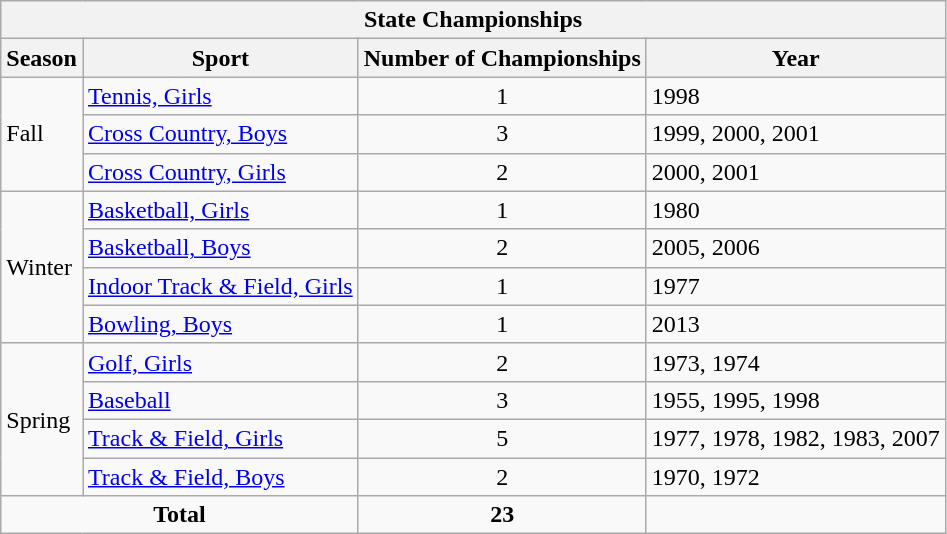<table class="wikitable">
<tr>
<th colspan="4">State Championships</th>
</tr>
<tr>
<th>Season</th>
<th>Sport</th>
<th>Number of Championships</th>
<th>Year</th>
</tr>
<tr>
<td rowspan="3">Fall</td>
<td><a href='#'>Tennis, Girls</a></td>
<td style="text-align:center;">1</td>
<td>1998</td>
</tr>
<tr>
<td><a href='#'>Cross Country, Boys</a></td>
<td style="text-align:center;">3</td>
<td>1999, 2000, 2001</td>
</tr>
<tr>
<td><a href='#'>Cross Country, Girls</a></td>
<td style="text-align:center;">2</td>
<td>2000, 2001</td>
</tr>
<tr>
<td rowspan="4">Winter</td>
<td><a href='#'>Basketball, Girls</a></td>
<td style="text-align:center;">1</td>
<td>1980</td>
</tr>
<tr>
<td><a href='#'>Basketball, Boys</a></td>
<td style="text-align:center;">2</td>
<td>2005, 2006</td>
</tr>
<tr>
<td><a href='#'>Indoor Track & Field, Girls</a></td>
<td style="text-align:center;">1</td>
<td>1977</td>
</tr>
<tr>
<td><a href='#'>Bowling, Boys</a></td>
<td style="text-align:center;">1</td>
<td>2013</td>
</tr>
<tr>
<td rowspan="4">Spring</td>
<td><a href='#'>Golf, Girls</a></td>
<td style="text-align:center;">2</td>
<td>1973, 1974</td>
</tr>
<tr>
<td><a href='#'>Baseball</a></td>
<td style="text-align:center;">3</td>
<td>1955, 1995, 1998</td>
</tr>
<tr>
<td><a href='#'>Track & Field, Girls</a></td>
<td style="text-align:center;">5</td>
<td>1977, 1978, 1982, 1983, 2007</td>
</tr>
<tr>
<td><a href='#'>Track & Field, Boys</a></td>
<td style="text-align:center;">2</td>
<td>1970, 1972</td>
</tr>
<tr>
<td style="text-align:center;" colspan="2"><strong>Total</strong></td>
<td style="text-align:center;"><strong>23</strong></td>
</tr>
</table>
